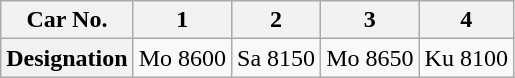<table class="wikitable">
<tr>
<th>Car No.</th>
<th>1</th>
<th>2</th>
<th>3</th>
<th>4</th>
</tr>
<tr>
<th>Designation</th>
<td>Mo 8600</td>
<td>Sa 8150</td>
<td>Mo 8650</td>
<td>Ku 8100</td>
</tr>
</table>
